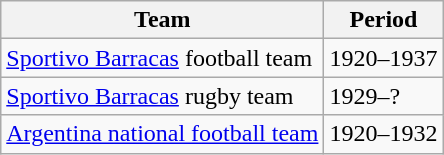<table class= "wikitable sortable">
<tr>
<th>Team</th>
<th>Period</th>
</tr>
<tr>
<td><a href='#'>Sportivo Barracas</a> football team</td>
<td>1920–1937</td>
</tr>
<tr>
<td><a href='#'>Sportivo Barracas</a> rugby team</td>
<td>1929–?</td>
</tr>
<tr>
<td><a href='#'>Argentina national football team</a></td>
<td>1920–1932</td>
</tr>
</table>
